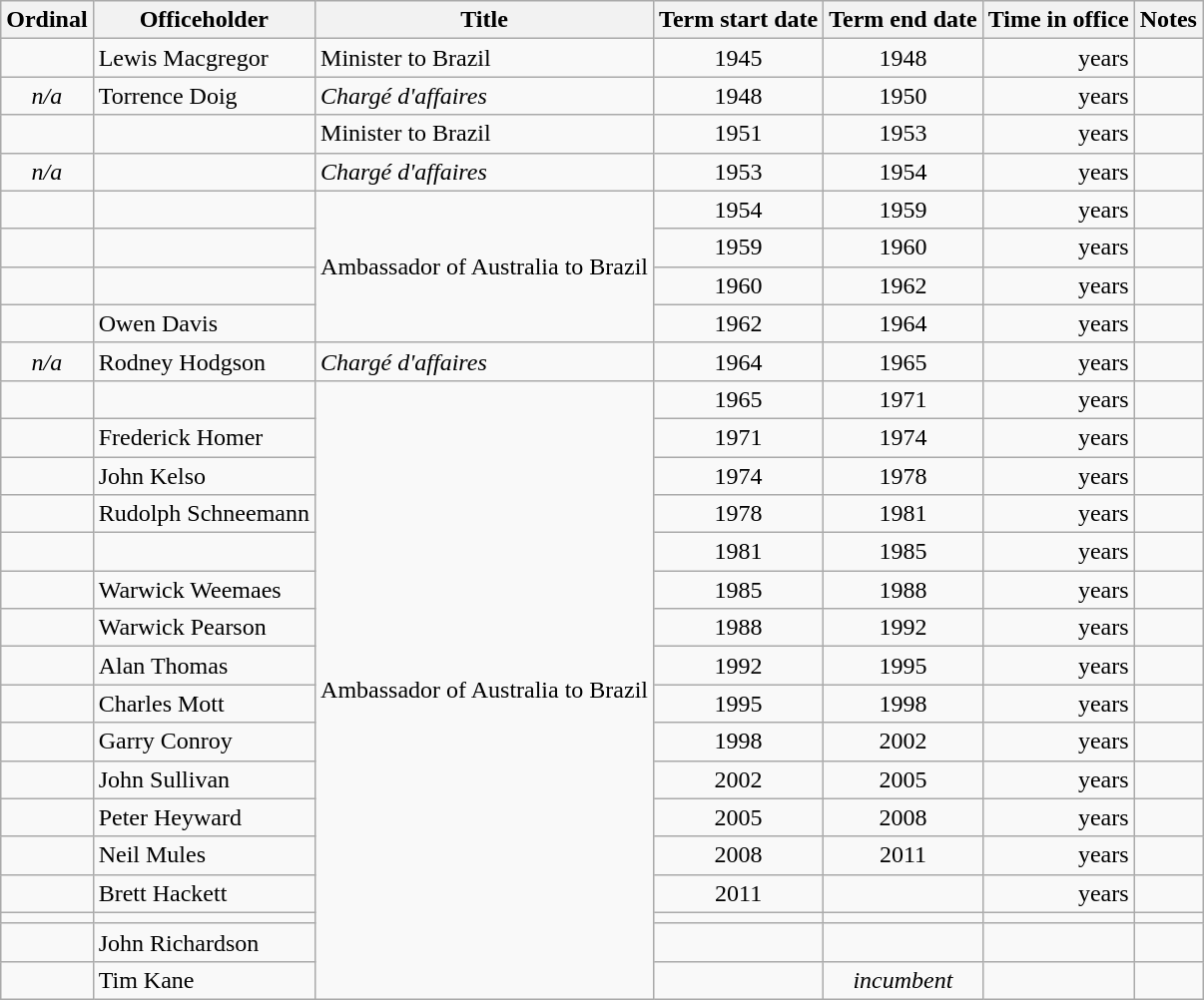<table class='wikitable sortable'>
<tr>
<th>Ordinal</th>
<th>Officeholder</th>
<th>Title</th>
<th>Term start date</th>
<th>Term end date</th>
<th>Time in office</th>
<th>Notes</th>
</tr>
<tr>
<td align=center></td>
<td>Lewis Macgregor</td>
<td>Minister to Brazil</td>
<td align=center>1945</td>
<td align=center>1948</td>
<td align=right> years</td>
<td></td>
</tr>
<tr>
<td align=center><em>n/a</em></td>
<td>Torrence Doig</td>
<td><em>Chargé d'affaires</em></td>
<td align=center>1948</td>
<td align=center>1950</td>
<td align=right> years</td>
<td></td>
</tr>
<tr>
<td align=center></td>
<td></td>
<td>Minister to Brazil</td>
<td align=center>1951</td>
<td align=center>1953</td>
<td align=right> years</td>
<td></td>
</tr>
<tr>
<td align=center><em>n/a</em></td>
<td></td>
<td><em>Chargé d'affaires</em></td>
<td align=center>1953</td>
<td align=center>1954</td>
<td align=right> years</td>
<td></td>
</tr>
<tr>
<td align=center></td>
<td></td>
<td rowspan=4>Ambassador of Australia to Brazil</td>
<td align=center>1954</td>
<td align=center>1959</td>
<td align=right> years</td>
<td></td>
</tr>
<tr>
<td align=center></td>
<td></td>
<td align=center>1959</td>
<td align=center>1960</td>
<td align=right> years</td>
<td></td>
</tr>
<tr>
<td align=center></td>
<td></td>
<td align=center>1960</td>
<td align=center>1962</td>
<td align=right> years</td>
<td></td>
</tr>
<tr>
<td align=center></td>
<td>Owen Davis</td>
<td align=center>1962</td>
<td align=center>1964</td>
<td align=right> years</td>
<td></td>
</tr>
<tr>
<td align=center><em>n/a</em></td>
<td>Rodney Hodgson</td>
<td><em>Chargé d'affaires</em></td>
<td align=center>1964</td>
<td align=center>1965</td>
<td align=right> years</td>
<td></td>
</tr>
<tr>
<td align=center></td>
<td></td>
<td rowspan=17>Ambassador of Australia to Brazil</td>
<td align=center>1965</td>
<td align=center>1971</td>
<td align=right> years</td>
<td></td>
</tr>
<tr>
<td align=center></td>
<td>Frederick Homer</td>
<td align=center>1971</td>
<td align=center>1974</td>
<td align=right> years</td>
<td></td>
</tr>
<tr>
<td align=center></td>
<td>John Kelso</td>
<td align=center>1974</td>
<td align=center>1978</td>
<td align=right> years</td>
<td></td>
</tr>
<tr>
<td align=center></td>
<td>Rudolph Schneemann</td>
<td align=center>1978</td>
<td align=center>1981</td>
<td align=right> years</td>
<td></td>
</tr>
<tr>
<td align=center></td>
<td></td>
<td align=center>1981</td>
<td align=center>1985</td>
<td align=right> years</td>
<td></td>
</tr>
<tr>
<td align=center></td>
<td>Warwick Weemaes</td>
<td align=center>1985</td>
<td align=center>1988</td>
<td align=right> years</td>
<td></td>
</tr>
<tr>
<td align=center></td>
<td>Warwick Pearson</td>
<td align=center>1988</td>
<td align=center>1992</td>
<td align=right> years</td>
<td></td>
</tr>
<tr>
<td align=center></td>
<td>Alan Thomas</td>
<td align=center>1992</td>
<td align=center>1995</td>
<td align=right> years</td>
<td></td>
</tr>
<tr>
<td align=center></td>
<td>Charles Mott</td>
<td align=center>1995</td>
<td align=center>1998</td>
<td align=right> years</td>
<td></td>
</tr>
<tr>
<td align=center></td>
<td>Garry Conroy</td>
<td align=center>1998</td>
<td align=center>2002</td>
<td align=right> years</td>
<td></td>
</tr>
<tr>
<td align=center></td>
<td>John Sullivan</td>
<td align=center>2002</td>
<td align=center>2005</td>
<td align=right> years</td>
<td></td>
</tr>
<tr>
<td align=center></td>
<td>Peter Heyward</td>
<td align=center>2005</td>
<td align=center>2008</td>
<td align=right> years</td>
<td></td>
</tr>
<tr>
<td align=center></td>
<td>Neil Mules</td>
<td align=center>2008</td>
<td align=center>2011</td>
<td align=right> years</td>
<td></td>
</tr>
<tr>
<td align=center></td>
<td>Brett Hackett</td>
<td align=center>2011</td>
<td align=center></td>
<td align=right> years</td>
<td></td>
</tr>
<tr>
<td align=center></td>
<td></td>
<td align=center></td>
<td align=center></td>
<td align=right></td>
<td></td>
</tr>
<tr>
<td align=center></td>
<td>John Richardson</td>
<td align=center></td>
<td align=center></td>
<td align=right></td>
<td></td>
</tr>
<tr>
<td align=center></td>
<td>Tim Kane</td>
<td align=center></td>
<td align=center><em>incumbent</em></td>
<td align=right></td>
<td></td>
</tr>
</table>
